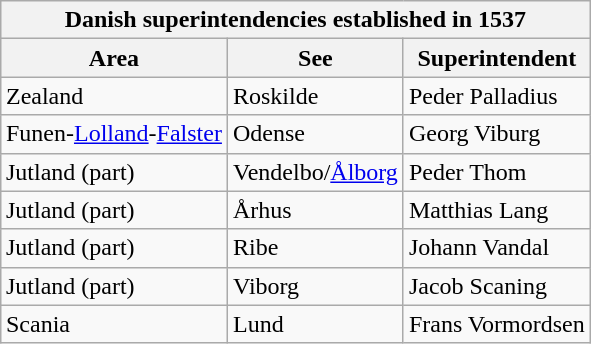<table class=wikitable align="right" style="margin-left:1.5em">
<tr>
<th colspan="3">Danish superintendencies established in 1537</th>
</tr>
<tr>
<th>Area</th>
<th>See</th>
<th>Superintendent</th>
</tr>
<tr>
<td>Zealand</td>
<td>Roskilde</td>
<td>Peder Palladius</td>
</tr>
<tr>
<td>Funen-<a href='#'>Lolland</a>-<a href='#'>Falster</a></td>
<td>Odense</td>
<td>Georg Viburg</td>
</tr>
<tr>
<td>Jutland (part)</td>
<td>Vendelbo/<a href='#'>Ålborg</a></td>
<td>Peder Thom</td>
</tr>
<tr>
<td>Jutland (part)</td>
<td>Århus</td>
<td>Matthias Lang</td>
</tr>
<tr>
<td>Jutland (part)</td>
<td>Ribe</td>
<td>Johann Vandal</td>
</tr>
<tr>
<td>Jutland (part)</td>
<td Viborg, Denmark>Viborg</td>
<td>Jacob Scaning</td>
</tr>
<tr>
<td>Scania</td>
<td>Lund</td>
<td>Frans Vormordsen</td>
</tr>
</table>
